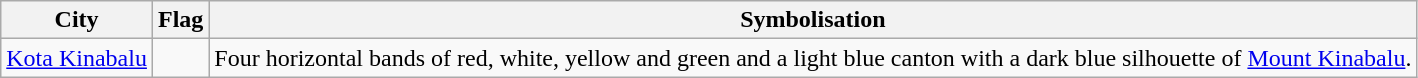<table class="wikitable">
<tr>
<th>City</th>
<th>Flag</th>
<th>Symbolisation</th>
</tr>
<tr>
<td><a href='#'>Kota Kinabalu</a></td>
<td></td>
<td>Four horizontal bands of red, white, yellow and green and a light blue canton with a dark blue silhouette of <a href='#'>Mount Kinabalu</a>.</td>
</tr>
</table>
